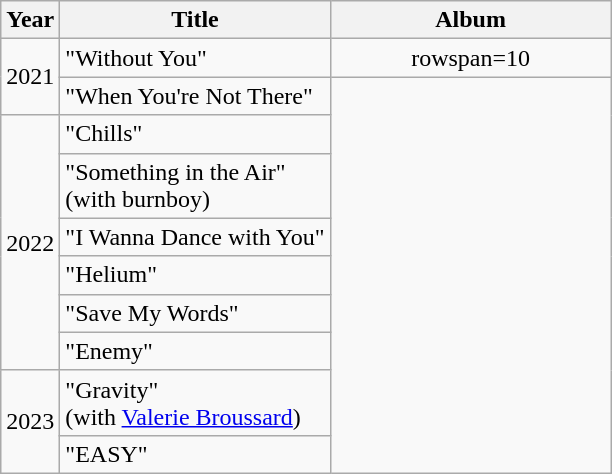<table class="wikitable" style="text-align:center;">
<tr>
<th scope="col">Year</th>
<th scope="col">Title</th>
<th scope="col" width="180">Album</th>
</tr>
<tr>
<td rowspan=2>2021</td>
<td align="left">"Without You"</td>
<td>rowspan=10 </td>
</tr>
<tr>
<td align="left">"When You're Not There"</td>
</tr>
<tr>
<td rowspan=6>2022</td>
<td align="left">"Chills"</td>
</tr>
<tr>
<td align="left">"Something in the Air"<br><span>(with burnboy)</span></td>
</tr>
<tr>
<td align="left">"I Wanna Dance with You"</td>
</tr>
<tr>
<td align="left">"Helium"</td>
</tr>
<tr>
<td align="left">"Save My Words"</td>
</tr>
<tr>
<td align="left">"Enemy"</td>
</tr>
<tr>
<td rowspan="2">2023</td>
<td align="left">"Gravity"<br><span>(with <a href='#'>Valerie Broussard</a>)</span></td>
</tr>
<tr>
<td align="left">"EASY"</td>
</tr>
</table>
